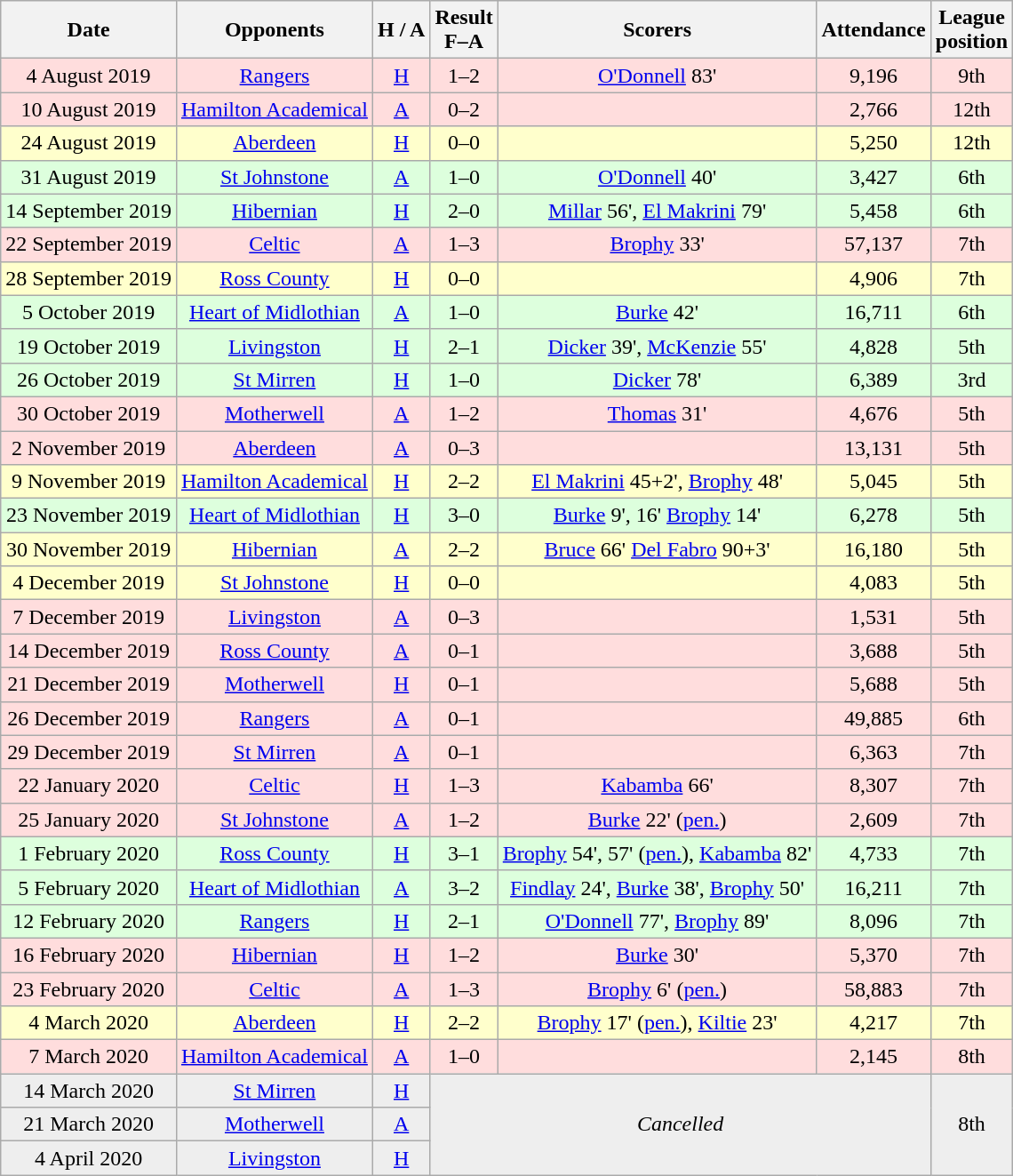<table class="wikitable" style="text-align:center">
<tr>
<th>Date</th>
<th>Opponents</th>
<th>H / A</th>
<th>Result<br>F–A</th>
<th>Scorers</th>
<th>Attendance</th>
<th>League<br>position</th>
</tr>
<tr bgcolor=#ffdddd>
<td>4 August 2019</td>
<td><a href='#'>Rangers</a></td>
<td><a href='#'>H</a></td>
<td>1–2</td>
<td><a href='#'>O'Donnell</a> 83'</td>
<td>9,196</td>
<td>9th</td>
</tr>
<tr bgcolor=#ffdddd>
<td>10 August 2019</td>
<td><a href='#'>Hamilton Academical</a></td>
<td><a href='#'>A</a></td>
<td>0–2</td>
<td></td>
<td>2,766</td>
<td>12th</td>
</tr>
<tr bgcolor=#ffffcc>
<td>24 August 2019</td>
<td><a href='#'>Aberdeen</a></td>
<td><a href='#'>H</a></td>
<td>0–0</td>
<td></td>
<td>5,250</td>
<td>12th</td>
</tr>
<tr bgcolor=#ddffdd>
<td>31 August 2019</td>
<td><a href='#'>St Johnstone</a></td>
<td><a href='#'>A</a></td>
<td>1–0</td>
<td><a href='#'>O'Donnell</a> 40'</td>
<td>3,427</td>
<td>6th</td>
</tr>
<tr bgcolor=#ddffdd>
<td>14 September 2019</td>
<td><a href='#'>Hibernian</a></td>
<td><a href='#'>H</a></td>
<td>2–0</td>
<td><a href='#'>Millar</a> 56', <a href='#'>El Makrini</a> 79'</td>
<td>5,458</td>
<td>6th</td>
</tr>
<tr bgcolor=#ffdddd>
<td>22 September 2019</td>
<td><a href='#'>Celtic</a></td>
<td><a href='#'>A</a></td>
<td>1–3</td>
<td><a href='#'>Brophy</a> 33'</td>
<td>57,137</td>
<td>7th</td>
</tr>
<tr bgcolor=#ffffcc>
<td>28 September 2019</td>
<td><a href='#'>Ross County</a></td>
<td><a href='#'>H</a></td>
<td>0–0</td>
<td></td>
<td>4,906</td>
<td>7th</td>
</tr>
<tr bgcolor=#ddffdd>
<td>5 October 2019</td>
<td><a href='#'>Heart of Midlothian</a></td>
<td><a href='#'>A</a></td>
<td>1–0</td>
<td><a href='#'>Burke</a> 42'</td>
<td>16,711</td>
<td>6th</td>
</tr>
<tr bgcolor=#ddffdd>
<td>19 October 2019</td>
<td><a href='#'>Livingston</a></td>
<td><a href='#'>H</a></td>
<td>2–1</td>
<td><a href='#'>Dicker</a> 39', <a href='#'>McKenzie</a> 55'</td>
<td>4,828</td>
<td>5th</td>
</tr>
<tr bgcolor=#ddffdd>
<td>26 October 2019</td>
<td><a href='#'>St Mirren</a></td>
<td><a href='#'>H</a></td>
<td>1–0</td>
<td><a href='#'>Dicker</a> 78'</td>
<td>6,389</td>
<td>3rd</td>
</tr>
<tr bgcolor=#ffdddd>
<td>30 October 2019</td>
<td><a href='#'>Motherwell</a></td>
<td><a href='#'>A</a></td>
<td>1–2</td>
<td><a href='#'>Thomas</a> 31'</td>
<td>4,676</td>
<td>5th</td>
</tr>
<tr bgcolor=#ffdddd>
<td>2 November 2019</td>
<td><a href='#'>Aberdeen</a></td>
<td><a href='#'>A</a></td>
<td>0–3</td>
<td></td>
<td>13,131</td>
<td>5th</td>
</tr>
<tr bgcolor=#ffffcc>
<td>9 November 2019</td>
<td><a href='#'>Hamilton Academical</a></td>
<td><a href='#'>H</a></td>
<td>2–2</td>
<td><a href='#'>El Makrini</a> 45+2', <a href='#'>Brophy</a> 48'</td>
<td>5,045</td>
<td>5th</td>
</tr>
<tr bgcolor=#ddffdd>
<td>23 November 2019</td>
<td><a href='#'>Heart of Midlothian</a></td>
<td><a href='#'>H</a></td>
<td>3–0</td>
<td><a href='#'>Burke</a> 9', 16' <a href='#'>Brophy</a> 14'</td>
<td>6,278</td>
<td>5th</td>
</tr>
<tr bgcolor=#ffffcc>
<td>30 November 2019</td>
<td><a href='#'>Hibernian</a></td>
<td><a href='#'>A</a></td>
<td>2–2</td>
<td><a href='#'>Bruce</a> 66' <a href='#'>Del Fabro</a> 90+3'</td>
<td>16,180</td>
<td>5th</td>
</tr>
<tr bgcolor=#ffffcc>
<td>4 December 2019</td>
<td><a href='#'>St Johnstone</a></td>
<td><a href='#'>H</a></td>
<td>0–0</td>
<td></td>
<td>4,083</td>
<td>5th</td>
</tr>
<tr bgcolor=#ffdddd>
<td>7 December 2019</td>
<td><a href='#'>Livingston</a></td>
<td><a href='#'>A</a></td>
<td>0–3</td>
<td></td>
<td>1,531</td>
<td>5th</td>
</tr>
<tr bgcolor=#ffdddd>
<td>14 December 2019</td>
<td><a href='#'>Ross County</a></td>
<td><a href='#'>A</a></td>
<td>0–1</td>
<td></td>
<td>3,688</td>
<td>5th</td>
</tr>
<tr bgcolor=#ffdddd>
<td>21 December 2019</td>
<td><a href='#'>Motherwell</a></td>
<td><a href='#'>H</a></td>
<td>0–1</td>
<td></td>
<td>5,688</td>
<td>5th</td>
</tr>
<tr bgcolor=#ffdddd>
<td>26 December 2019</td>
<td><a href='#'>Rangers</a></td>
<td><a href='#'>A</a></td>
<td>0–1</td>
<td></td>
<td>49,885</td>
<td>6th</td>
</tr>
<tr bgcolor=#ffdddd>
<td>29 December 2019</td>
<td><a href='#'>St Mirren</a></td>
<td><a href='#'>A</a></td>
<td>0–1</td>
<td></td>
<td>6,363</td>
<td>7th</td>
</tr>
<tr bgcolor=#ffdddd>
<td>22 January 2020</td>
<td><a href='#'>Celtic</a></td>
<td><a href='#'>H</a></td>
<td>1–3</td>
<td><a href='#'>Kabamba</a> 66'</td>
<td>8,307</td>
<td>7th</td>
</tr>
<tr bgcolor=#ffdddd>
<td>25 January 2020</td>
<td><a href='#'>St Johnstone</a></td>
<td><a href='#'>A</a></td>
<td>1–2</td>
<td><a href='#'>Burke</a> 22' (<a href='#'>pen.</a>)</td>
<td>2,609</td>
<td>7th</td>
</tr>
<tr bgcolor=#ddffdd>
<td>1 February 2020</td>
<td><a href='#'>Ross County</a></td>
<td><a href='#'>H</a></td>
<td>3–1</td>
<td><a href='#'>Brophy</a> 54', 57' (<a href='#'>pen.</a>), <a href='#'>Kabamba</a> 82'</td>
<td>4,733</td>
<td>7th</td>
</tr>
<tr bgcolor=#ddffdd>
<td>5 February 2020</td>
<td><a href='#'>Heart of Midlothian</a></td>
<td><a href='#'>A</a></td>
<td>3–2</td>
<td><a href='#'>Findlay</a> 24', <a href='#'>Burke</a> 38', <a href='#'>Brophy</a> 50'</td>
<td>16,211</td>
<td>7th</td>
</tr>
<tr bgcolor=#ddffdd>
<td>12 February 2020</td>
<td><a href='#'>Rangers</a></td>
<td><a href='#'>H</a></td>
<td>2–1</td>
<td><a href='#'>O'Donnell</a> 77', <a href='#'>Brophy</a> 89'</td>
<td>8,096</td>
<td>7th</td>
</tr>
<tr bgcolor=#ffdddd>
<td>16 February 2020</td>
<td><a href='#'>Hibernian</a></td>
<td><a href='#'>H</a></td>
<td>1–2</td>
<td><a href='#'>Burke</a> 30'</td>
<td>5,370</td>
<td>7th</td>
</tr>
<tr bgcolor=#ffdddd>
<td>23 February 2020</td>
<td><a href='#'>Celtic</a></td>
<td><a href='#'>A</a></td>
<td>1–3</td>
<td><a href='#'>Brophy</a> 6' (<a href='#'>pen.</a>)</td>
<td>58,883</td>
<td>7th</td>
</tr>
<tr bgcolor=#ffffcc>
<td>4 March 2020</td>
<td><a href='#'>Aberdeen</a></td>
<td><a href='#'>H</a></td>
<td>2–2</td>
<td><a href='#'>Brophy</a> 17' (<a href='#'>pen.</a>), <a href='#'>Kiltie</a> 23'</td>
<td>4,217</td>
<td>7th</td>
</tr>
<tr bgcolor=#ffdddd>
<td>7 March 2020</td>
<td><a href='#'>Hamilton Academical</a></td>
<td><a href='#'>A</a></td>
<td>1–0</td>
<td></td>
<td>2,145</td>
<td>8th</td>
</tr>
<tr bgcolor=#eeeeee>
<td>14 March 2020</td>
<td><a href='#'>St Mirren</a></td>
<td><a href='#'>H</a></td>
<td colspan="3" rowspan="3"><em>Cancelled</em></td>
<td rowspan="3">8th</td>
</tr>
<tr bgcolor=#eeeeee>
<td>21 March 2020</td>
<td><a href='#'>Motherwell</a></td>
<td><a href='#'>A</a></td>
</tr>
<tr bgcolor=#eeeeee>
<td>4 April 2020</td>
<td><a href='#'>Livingston</a></td>
<td><a href='#'>H</a></td>
</tr>
</table>
